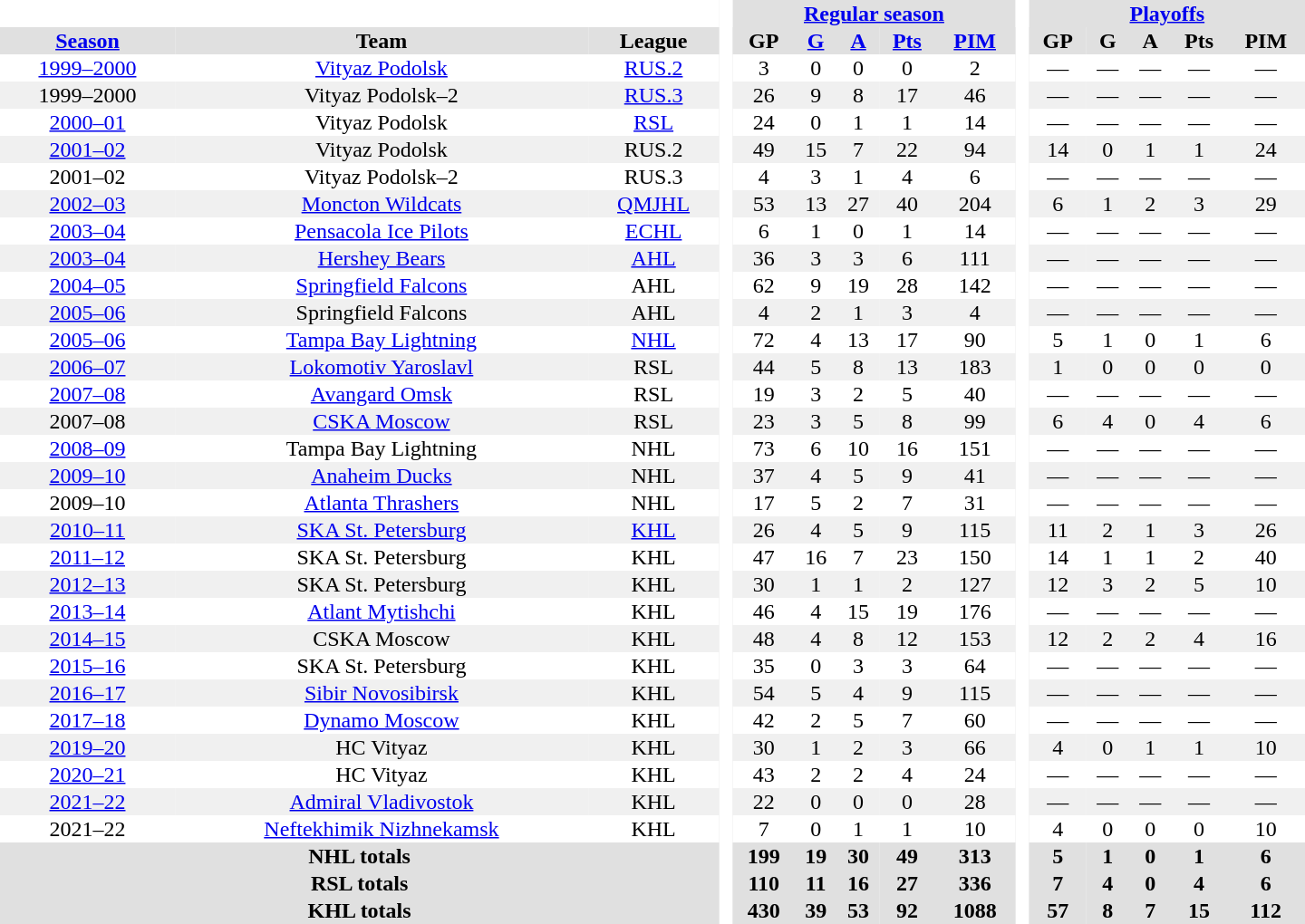<table border="0" cellpadding="1" cellspacing="0" style="text-align:center; width:60em;">
<tr style="background:#e0e0e0;">
<th colspan="3"  bgcolor="#ffffff"> </th>
<th rowspan="99" bgcolor="#ffffff"> </th>
<th colspan="5"><a href='#'>Regular season</a></th>
<th rowspan="99" bgcolor="#ffffff"> </th>
<th colspan="5"><a href='#'>Playoffs</a></th>
</tr>
<tr style="background:#e0e0e0;">
<th><a href='#'>Season</a></th>
<th>Team</th>
<th>League</th>
<th>GP</th>
<th><a href='#'>G</a></th>
<th><a href='#'>A</a></th>
<th><a href='#'>Pts</a></th>
<th><a href='#'>PIM</a></th>
<th>GP</th>
<th>G</th>
<th>A</th>
<th>Pts</th>
<th>PIM</th>
</tr>
<tr>
<td><a href='#'>1999–2000</a></td>
<td><a href='#'>Vityaz Podolsk</a></td>
<td><a href='#'>RUS.2</a></td>
<td>3</td>
<td>0</td>
<td>0</td>
<td>0</td>
<td>2</td>
<td>—</td>
<td>—</td>
<td>—</td>
<td>—</td>
<td>—</td>
</tr>
<tr bgcolor="#f0f0f0">
<td>1999–2000</td>
<td>Vityaz Podolsk–2</td>
<td><a href='#'>RUS.3</a></td>
<td>26</td>
<td>9</td>
<td>8</td>
<td>17</td>
<td>46</td>
<td>—</td>
<td>—</td>
<td>—</td>
<td>—</td>
<td>—</td>
</tr>
<tr>
<td><a href='#'>2000–01</a></td>
<td>Vityaz Podolsk</td>
<td><a href='#'>RSL</a></td>
<td>24</td>
<td>0</td>
<td>1</td>
<td>1</td>
<td>14</td>
<td>—</td>
<td>—</td>
<td>—</td>
<td>—</td>
<td>—</td>
</tr>
<tr bgcolor="#f0f0f0">
<td><a href='#'>2001–02</a></td>
<td>Vityaz Podolsk</td>
<td>RUS.2</td>
<td>49</td>
<td>15</td>
<td>7</td>
<td>22</td>
<td>94</td>
<td>14</td>
<td>0</td>
<td>1</td>
<td>1</td>
<td>24</td>
</tr>
<tr>
<td>2001–02</td>
<td>Vityaz Podolsk–2</td>
<td>RUS.3</td>
<td>4</td>
<td>3</td>
<td>1</td>
<td>4</td>
<td>6</td>
<td>—</td>
<td>—</td>
<td>—</td>
<td>—</td>
<td>—</td>
</tr>
<tr bgcolor="#f0f0f0">
<td><a href='#'>2002–03</a></td>
<td><a href='#'>Moncton Wildcats</a></td>
<td><a href='#'>QMJHL</a></td>
<td>53</td>
<td>13</td>
<td>27</td>
<td>40</td>
<td>204</td>
<td>6</td>
<td>1</td>
<td>2</td>
<td>3</td>
<td>29</td>
</tr>
<tr>
<td><a href='#'>2003–04</a></td>
<td><a href='#'>Pensacola Ice Pilots</a></td>
<td><a href='#'>ECHL</a></td>
<td>6</td>
<td>1</td>
<td>0</td>
<td>1</td>
<td>14</td>
<td>—</td>
<td>—</td>
<td>—</td>
<td>—</td>
<td>—</td>
</tr>
<tr bgcolor="#f0f0f0">
<td><a href='#'>2003–04</a></td>
<td><a href='#'>Hershey Bears</a></td>
<td><a href='#'>AHL</a></td>
<td>36</td>
<td>3</td>
<td>3</td>
<td>6</td>
<td>111</td>
<td>—</td>
<td>—</td>
<td>—</td>
<td>—</td>
<td>—</td>
</tr>
<tr>
<td><a href='#'>2004–05</a></td>
<td><a href='#'>Springfield Falcons</a></td>
<td>AHL</td>
<td>62</td>
<td>9</td>
<td>19</td>
<td>28</td>
<td>142</td>
<td>—</td>
<td>—</td>
<td>—</td>
<td>—</td>
<td>—</td>
</tr>
<tr bgcolor="#f0f0f0">
<td><a href='#'>2005–06</a></td>
<td>Springfield Falcons</td>
<td>AHL</td>
<td>4</td>
<td>2</td>
<td>1</td>
<td>3</td>
<td>4</td>
<td>—</td>
<td>—</td>
<td>—</td>
<td>—</td>
<td>—</td>
</tr>
<tr>
<td><a href='#'>2005–06</a></td>
<td><a href='#'>Tampa Bay Lightning</a></td>
<td><a href='#'>NHL</a></td>
<td>72</td>
<td>4</td>
<td>13</td>
<td>17</td>
<td>90</td>
<td>5</td>
<td>1</td>
<td>0</td>
<td>1</td>
<td>6</td>
</tr>
<tr bgcolor="#f0f0f0">
<td><a href='#'>2006–07</a></td>
<td><a href='#'>Lokomotiv Yaroslavl</a></td>
<td>RSL</td>
<td>44</td>
<td>5</td>
<td>8</td>
<td>13</td>
<td>183</td>
<td>1</td>
<td>0</td>
<td>0</td>
<td>0</td>
<td>0</td>
</tr>
<tr>
<td><a href='#'>2007–08</a></td>
<td><a href='#'>Avangard Omsk</a></td>
<td>RSL</td>
<td>19</td>
<td>3</td>
<td>2</td>
<td>5</td>
<td>40</td>
<td>—</td>
<td>—</td>
<td>—</td>
<td>—</td>
<td>—</td>
</tr>
<tr bgcolor="#f0f0f0">
<td>2007–08</td>
<td><a href='#'>CSKA Moscow</a></td>
<td>RSL</td>
<td>23</td>
<td>3</td>
<td>5</td>
<td>8</td>
<td>99</td>
<td>6</td>
<td>4</td>
<td>0</td>
<td>4</td>
<td>6</td>
</tr>
<tr>
<td><a href='#'>2008–09</a></td>
<td>Tampa Bay Lightning</td>
<td>NHL</td>
<td>73</td>
<td>6</td>
<td>10</td>
<td>16</td>
<td>151</td>
<td>—</td>
<td>—</td>
<td>—</td>
<td>—</td>
<td>—</td>
</tr>
<tr bgcolor="#f0f0f0">
<td><a href='#'>2009–10</a></td>
<td><a href='#'>Anaheim Ducks</a></td>
<td>NHL</td>
<td>37</td>
<td>4</td>
<td>5</td>
<td>9</td>
<td>41</td>
<td>—</td>
<td>—</td>
<td>—</td>
<td>—</td>
<td>—</td>
</tr>
<tr>
<td>2009–10</td>
<td><a href='#'>Atlanta Thrashers</a></td>
<td>NHL</td>
<td>17</td>
<td>5</td>
<td>2</td>
<td>7</td>
<td>31</td>
<td>—</td>
<td>—</td>
<td>—</td>
<td>—</td>
<td>—</td>
</tr>
<tr bgcolor="#f0f0f0">
<td><a href='#'>2010–11</a></td>
<td><a href='#'>SKA St. Petersburg</a></td>
<td><a href='#'>KHL</a></td>
<td>26</td>
<td>4</td>
<td>5</td>
<td>9</td>
<td>115</td>
<td>11</td>
<td>2</td>
<td>1</td>
<td>3</td>
<td>26</td>
</tr>
<tr>
<td><a href='#'>2011–12</a></td>
<td>SKA St. Petersburg</td>
<td>KHL</td>
<td>47</td>
<td>16</td>
<td>7</td>
<td>23</td>
<td>150</td>
<td>14</td>
<td>1</td>
<td>1</td>
<td>2</td>
<td>40</td>
</tr>
<tr bgcolor="#f0f0f0">
<td><a href='#'>2012–13</a></td>
<td>SKA St. Petersburg</td>
<td>KHL</td>
<td>30</td>
<td>1</td>
<td>1</td>
<td>2</td>
<td>127</td>
<td>12</td>
<td>3</td>
<td>2</td>
<td>5</td>
<td>10</td>
</tr>
<tr>
<td><a href='#'>2013–14</a></td>
<td><a href='#'>Atlant Mytishchi</a></td>
<td>KHL</td>
<td>46</td>
<td>4</td>
<td>15</td>
<td>19</td>
<td>176</td>
<td>—</td>
<td>—</td>
<td>—</td>
<td>—</td>
<td>—</td>
</tr>
<tr bgcolor="#f0f0f0">
<td><a href='#'>2014–15</a></td>
<td>CSKA Moscow</td>
<td>KHL</td>
<td>48</td>
<td>4</td>
<td>8</td>
<td>12</td>
<td>153</td>
<td>12</td>
<td>2</td>
<td>2</td>
<td>4</td>
<td>16</td>
</tr>
<tr>
<td><a href='#'>2015–16</a></td>
<td>SKA St. Petersburg</td>
<td>KHL</td>
<td>35</td>
<td>0</td>
<td>3</td>
<td>3</td>
<td>64</td>
<td>—</td>
<td>—</td>
<td>—</td>
<td>—</td>
<td>—</td>
</tr>
<tr bgcolor="#f0f0f0">
<td><a href='#'>2016–17</a></td>
<td><a href='#'>Sibir Novosibirsk</a></td>
<td>KHL</td>
<td>54</td>
<td>5</td>
<td>4</td>
<td>9</td>
<td>115</td>
<td>—</td>
<td>—</td>
<td>—</td>
<td>—</td>
<td>—</td>
</tr>
<tr>
<td><a href='#'>2017–18</a></td>
<td><a href='#'>Dynamo Moscow</a></td>
<td>KHL</td>
<td>42</td>
<td>2</td>
<td>5</td>
<td>7</td>
<td>60</td>
<td>—</td>
<td>—</td>
<td>—</td>
<td>—</td>
<td>—</td>
</tr>
<tr bgcolor="#f0f0f0">
<td><a href='#'>2019–20</a></td>
<td>HC Vityaz</td>
<td>KHL</td>
<td>30</td>
<td>1</td>
<td>2</td>
<td>3</td>
<td>66</td>
<td>4</td>
<td>0</td>
<td>1</td>
<td>1</td>
<td>10</td>
</tr>
<tr>
<td><a href='#'>2020–21</a></td>
<td>HC Vityaz</td>
<td>KHL</td>
<td>43</td>
<td>2</td>
<td>2</td>
<td>4</td>
<td>24</td>
<td>—</td>
<td>—</td>
<td>—</td>
<td>—</td>
<td>—</td>
</tr>
<tr bgcolor="#f0f0f0">
<td><a href='#'>2021–22</a></td>
<td><a href='#'>Admiral Vladivostok</a></td>
<td>KHL</td>
<td>22</td>
<td>0</td>
<td>0</td>
<td>0</td>
<td>28</td>
<td>—</td>
<td>—</td>
<td>—</td>
<td>—</td>
<td>—</td>
</tr>
<tr>
<td>2021–22</td>
<td><a href='#'>Neftekhimik Nizhnekamsk</a></td>
<td>KHL</td>
<td>7</td>
<td>0</td>
<td>1</td>
<td>1</td>
<td>10</td>
<td>4</td>
<td>0</td>
<td>0</td>
<td>0</td>
<td>10</td>
</tr>
<tr bgcolor="#e0e0e0">
<th colspan="3">NHL totals</th>
<th>199</th>
<th>19</th>
<th>30</th>
<th>49</th>
<th>313</th>
<th>5</th>
<th>1</th>
<th>0</th>
<th>1</th>
<th>6</th>
</tr>
<tr bgcolor="#e0e0e0">
<th colspan="3">RSL totals</th>
<th>110</th>
<th>11</th>
<th>16</th>
<th>27</th>
<th>336</th>
<th>7</th>
<th>4</th>
<th>0</th>
<th>4</th>
<th>6</th>
</tr>
<tr bgcolor="#e0e0e0">
<th colspan="3">KHL totals</th>
<th>430</th>
<th>39</th>
<th>53</th>
<th>92</th>
<th>1088</th>
<th>57</th>
<th>8</th>
<th>7</th>
<th>15</th>
<th>112</th>
</tr>
</table>
